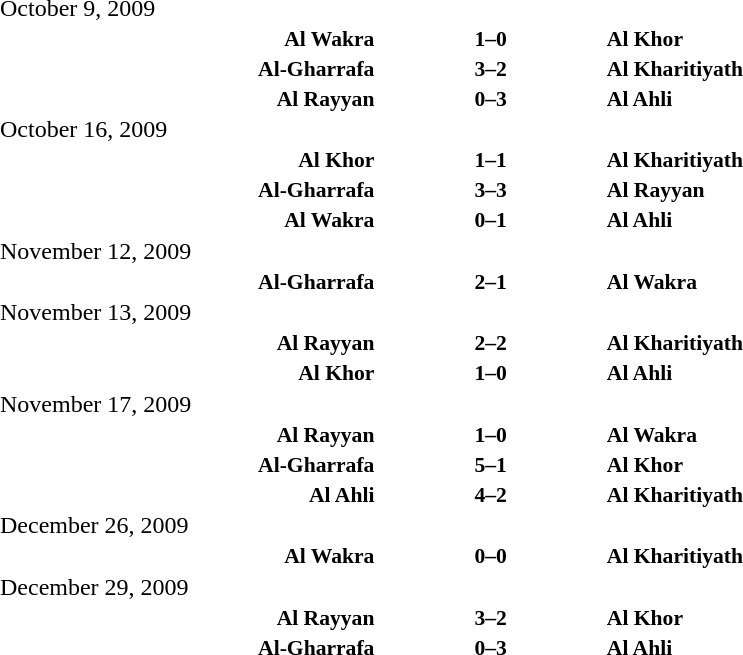<table width=100% cellspacing=1>
<tr>
<th width=20%></th>
<th width=12%></th>
<th width=20%></th>
<th></th>
</tr>
<tr>
<td>October 9, 2009</td>
</tr>
<tr style=font-size:90%>
<td align=right><strong>Al Wakra</strong></td>
<td align=center><strong>1–0</strong></td>
<td><strong>Al Khor</strong></td>
<td></td>
<td></td>
</tr>
<tr style=font-size:90%>
<td align=right><strong>Al-Gharrafa</strong></td>
<td align=center><strong>3–2</strong></td>
<td><strong>Al Kharitiyath</strong></td>
<td></td>
<td></td>
</tr>
<tr style=font-size:90%>
<td align=right><strong>Al Rayyan</strong></td>
<td align=center><strong>0–3</strong></td>
<td><strong>Al Ahli</strong></td>
<td></td>
<td></td>
</tr>
<tr>
<td>October 16, 2009</td>
</tr>
<tr style=font-size:90%>
<td align=right><strong>Al Khor</strong></td>
<td align=center><strong>1–1</strong></td>
<td><strong>Al Kharitiyath</strong></td>
<td></td>
<td></td>
</tr>
<tr style=font-size:90%>
<td align=right><strong>Al-Gharrafa</strong></td>
<td align=center><strong>3–3</strong></td>
<td><strong>Al Rayyan</strong></td>
<td></td>
<td></td>
</tr>
<tr style=font-size:90%>
<td align=right><strong>Al Wakra</strong></td>
<td align=center><strong>0–1</strong></td>
<td><strong>Al Ahli</strong></td>
<td></td>
<td></td>
</tr>
<tr>
<td>November 12, 2009</td>
</tr>
<tr style=font-size:90%>
<td align=right><strong>Al-Gharrafa</strong></td>
<td align=center><strong>2–1</strong></td>
<td><strong>Al Wakra</strong></td>
<td></td>
<td></td>
</tr>
<tr>
<td>November 13, 2009</td>
</tr>
<tr style=font-size:90%>
<td align=right><strong>Al Rayyan</strong></td>
<td align=center><strong>2–2</strong></td>
<td><strong>Al Kharitiyath</strong></td>
<td></td>
<td></td>
</tr>
<tr style=font-size:90%>
<td align=right><strong>Al Khor</strong></td>
<td align=center><strong>1–0</strong></td>
<td><strong>Al Ahli</strong></td>
<td></td>
<td></td>
</tr>
<tr>
<td>November 17, 2009</td>
</tr>
<tr style=font-size:90%>
<td align=right><strong>Al Rayyan</strong></td>
<td align=center><strong>1–0</strong></td>
<td><strong>Al Wakra</strong></td>
<td></td>
<td></td>
</tr>
<tr style=font-size:90%>
<td align=right><strong>Al-Gharrafa</strong></td>
<td align=center><strong>5–1</strong></td>
<td><strong>Al Khor</strong></td>
<td></td>
<td></td>
</tr>
<tr style=font-size:90%>
<td align=right><strong>Al Ahli</strong></td>
<td align=center><strong>4–2</strong></td>
<td><strong>Al Kharitiyath</strong></td>
<td></td>
<td></td>
</tr>
<tr>
<td>December 26, 2009</td>
</tr>
<tr style=font-size:90%>
<td align=right><strong>Al Wakra</strong></td>
<td align=center><strong>0–0</strong></td>
<td><strong>Al Kharitiyath</strong></td>
<td></td>
<td></td>
</tr>
<tr>
<td>December 29, 2009</td>
</tr>
<tr style=font-size:90%>
<td align=right><strong>Al Rayyan</strong></td>
<td align=center><strong>3–2</strong></td>
<td><strong>Al Khor</strong></td>
<td></td>
<td></td>
</tr>
<tr style=font-size:90%>
<td align=right><strong>Al-Gharrafa</strong></td>
<td align=center><strong>0–3</strong></td>
<td><strong>Al Ahli</strong></td>
<td></td>
<td></td>
</tr>
</table>
